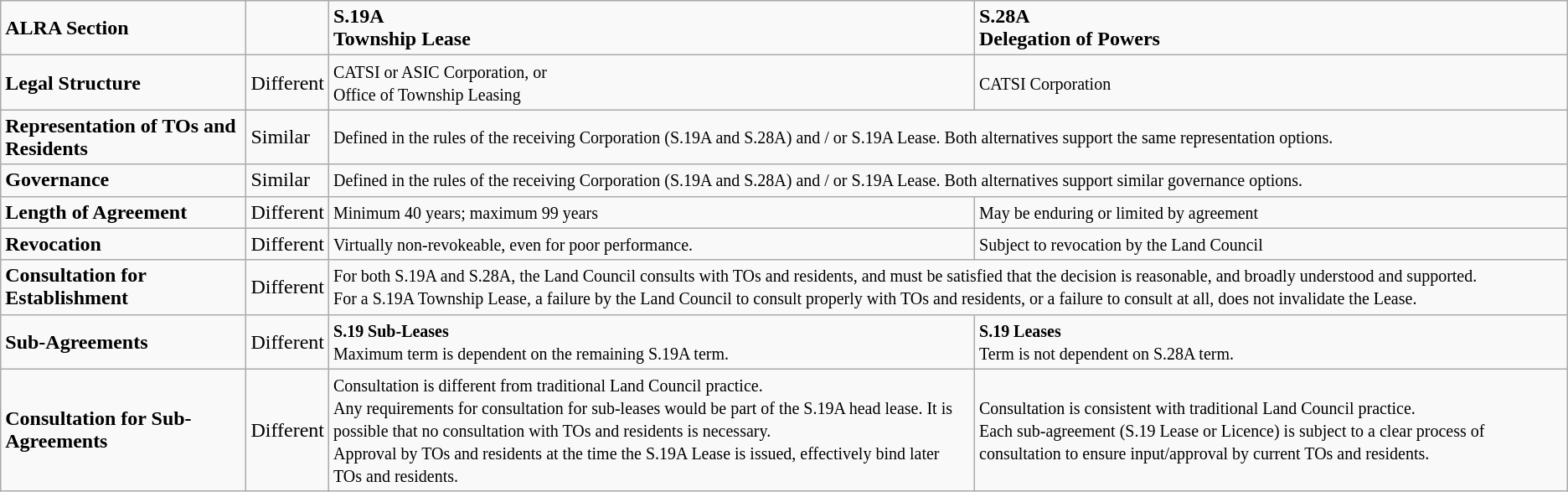<table class="wikitable">
<tr>
<td><strong>ALRA Section</strong></td>
<td></td>
<td><strong>S.19A</strong><br><strong>Township Lease</strong></td>
<td><strong>S.28A</strong><br><strong>Delegation of Powers</strong></td>
</tr>
<tr>
<td><strong>Legal Structure</strong></td>
<td>Different</td>
<td><small>CATSI or ASIC Corporation, or</small><br><small>Office of Township Leasing</small></td>
<td><small>CATSI Corporation</small></td>
</tr>
<tr>
<td><strong>Representation of TOs and Residents</strong></td>
<td>Similar</td>
<td colspan="2"><small>Defined in the rules of the receiving Corporation (S.19A and S.28A) and / or S.19A Lease. Both alternatives support the same representation options.</small></td>
</tr>
<tr>
<td><strong>Governance</strong></td>
<td>Similar</td>
<td colspan="2"><small>Defined in the rules of the receiving Corporation (S.19A and S.28A) and / or S.19A Lease. Both alternatives support similar governance options.</small></td>
</tr>
<tr>
<td><strong>Length of Agreement</strong></td>
<td>Different</td>
<td><small>Minimum 40 years; maximum 99 years</small></td>
<td><small>May be enduring or limited by agreement</small></td>
</tr>
<tr>
<td><strong>Revocation</strong></td>
<td>Different</td>
<td><small>Virtually non-revokeable, even for poor performance.</small></td>
<td><small>Subject to revocation by the Land Council</small></td>
</tr>
<tr>
<td><strong>Consultation for Establishment</strong></td>
<td>Different</td>
<td colspan="2"><small>For both S.19A and S.28A, the Land Council consults with TOs and residents, and must be satisfied that the decision is reasonable, and broadly understood and supported.</small><br><small>For a S.19A Township Lease, a failure by the Land Council to consult properly with TOs and residents, or a failure to consult at all, does not invalidate the Lease.</small></td>
</tr>
<tr>
<td><strong>Sub-Agreements</strong></td>
<td>Different</td>
<td><small><strong>S.19 Sub-Leases</strong></small><br><small>Maximum term is dependent on the remaining S.19A term.</small></td>
<td><small><strong>S.19 Leases</strong></small><br><small>Term is not dependent on S.28A term.</small></td>
</tr>
<tr>
<td><strong>Consultation for Sub-Agreements</strong></td>
<td>Different</td>
<td><small>Consultation is different from traditional Land Council practice.</small><br><small>Any requirements for consultation for sub-leases would be part of the S.19A head lease. It is possible that no consultation with TOs and residents is necessary.</small><br><small>Approval by TOs and residents at the time the S.19A Lease is issued, effectively bind later TOs and residents.</small></td>
<td><small>Consultation is consistent with traditional Land Council practice.</small><br><small>Each sub-agreement (S.19 Lease or Licence) is subject to a clear process of consultation to ensure input/approval by current TOs and residents.</small></td>
</tr>
</table>
